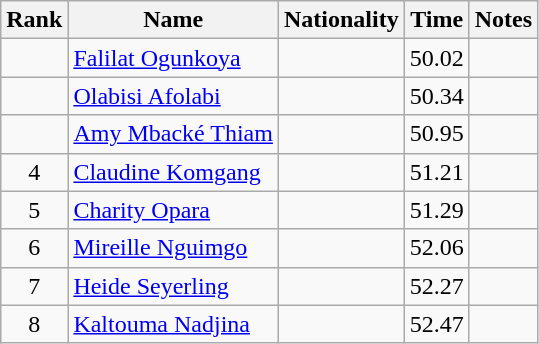<table class="wikitable sortable" style="text-align:center">
<tr>
<th>Rank</th>
<th>Name</th>
<th>Nationality</th>
<th>Time</th>
<th>Notes</th>
</tr>
<tr>
<td></td>
<td align=left><a href='#'>Falilat Ogunkoya</a></td>
<td align=left></td>
<td>50.02</td>
<td></td>
</tr>
<tr>
<td></td>
<td align=left><a href='#'>Olabisi Afolabi</a></td>
<td align=left></td>
<td>50.34</td>
<td></td>
</tr>
<tr>
<td></td>
<td align=left><a href='#'>Amy Mbacké Thiam</a></td>
<td align=left></td>
<td>50.95</td>
<td></td>
</tr>
<tr>
<td>4</td>
<td align=left><a href='#'>Claudine Komgang</a></td>
<td align=left></td>
<td>51.21</td>
<td></td>
</tr>
<tr>
<td>5</td>
<td align=left><a href='#'>Charity Opara</a></td>
<td align=left></td>
<td>51.29</td>
<td></td>
</tr>
<tr>
<td>6</td>
<td align=left><a href='#'>Mireille Nguimgo</a></td>
<td align=left></td>
<td>52.06</td>
<td></td>
</tr>
<tr>
<td>7</td>
<td align=left><a href='#'>Heide Seyerling</a></td>
<td align=left></td>
<td>52.27</td>
<td></td>
</tr>
<tr>
<td>8</td>
<td align=left><a href='#'>Kaltouma Nadjina</a></td>
<td align=left></td>
<td>52.47</td>
<td></td>
</tr>
</table>
